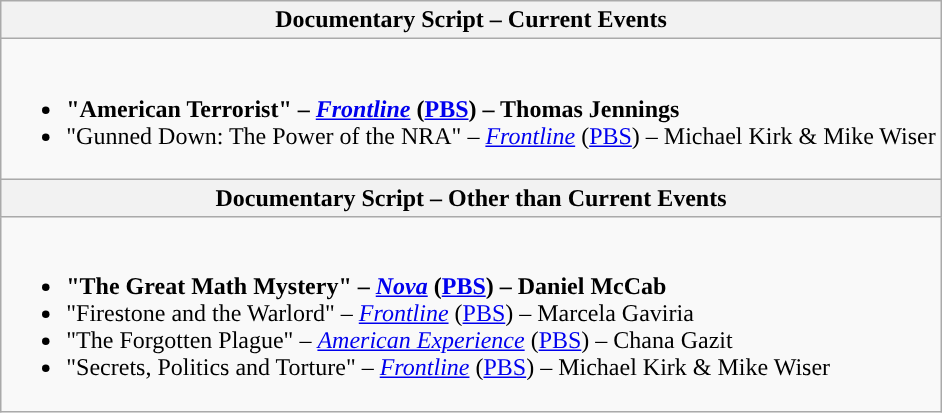<table class=wikitable style="width=100%">
<tr>
<th colspan="2" style="background:">Documentary Script – Current Events</th>
</tr>
<tr>
<td colspan="2" style="vertical-align:top;"><br><ul><li><strong>"American Terrorist" – <em><a href='#'>Frontline</a></em> (<a href='#'>PBS</a>) – Thomas Jennings</strong></li><li>"Gunned Down: The Power of the NRA" – <em><a href='#'>Frontline</a></em> (<a href='#'>PBS</a>) – Michael Kirk & Mike Wiser</li></ul></td>
</tr>
<tr>
<th colspan="2" style="background:">Documentary Script – Other than Current Events</th>
</tr>
<tr>
<td colspan="2" style="vertical-align:top;"><br><ul><li><strong>"The Great Math Mystery" – <em><a href='#'>Nova</a></em> (<a href='#'>PBS</a>) – Daniel McCab</strong></li><li>"Firestone and the Warlord" – <em><a href='#'>Frontline</a></em> (<a href='#'>PBS</a>) – Marcela Gaviria</li><li>"The Forgotten Plague" – <em><a href='#'>American Experience</a></em> (<a href='#'>PBS</a>) – Chana Gazit</li><li>"Secrets, Politics and Torture" – <em><a href='#'>Frontline</a></em> (<a href='#'>PBS</a>) – Michael Kirk & Mike Wiser</li></ul></td>
</tr>
</table>
